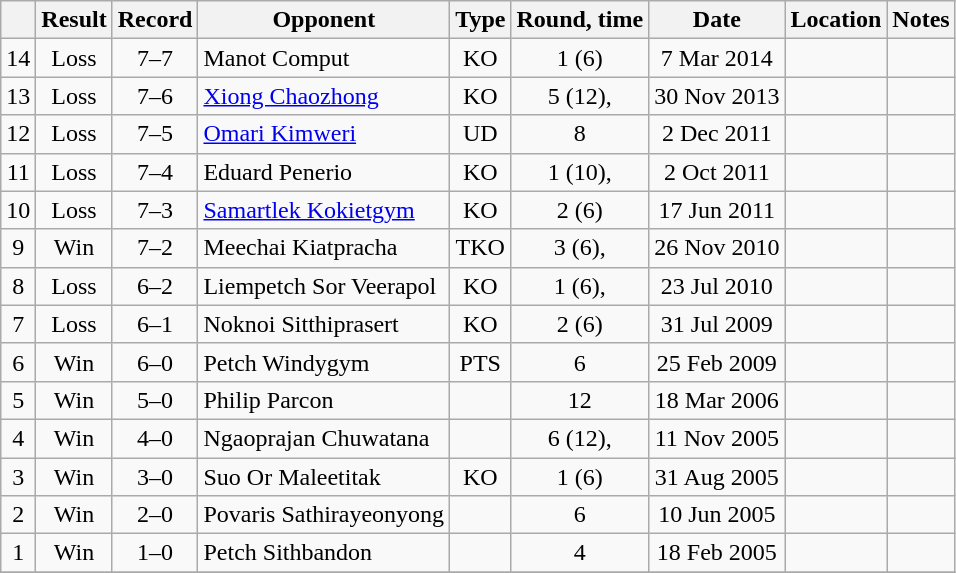<table class="wikitable" style="text-align:center">
<tr>
<th></th>
<th>Result</th>
<th>Record</th>
<th>Opponent</th>
<th>Type</th>
<th>Round, time</th>
<th>Date</th>
<th>Location</th>
<th>Notes</th>
</tr>
<tr>
<td>14</td>
<td>Loss</td>
<td>7–7</td>
<td style="text-align:left;"> Manot Comput</td>
<td>KO</td>
<td>1 (6)</td>
<td>7 Mar 2014</td>
<td style="text-align:left;"> </td>
<td></td>
</tr>
<tr>
<td>13</td>
<td>Loss</td>
<td>7–6</td>
<td style="text-align:left;"> <a href='#'>Xiong Chaozhong</a></td>
<td>KO</td>
<td>5 (12), </td>
<td>30 Nov 2013</td>
<td style="text-align:left;"> </td>
<td style="text-align:left;"></td>
</tr>
<tr>
<td>12</td>
<td>Loss</td>
<td>7–5</td>
<td style="text-align:left;"> <a href='#'>Omari Kimweri</a></td>
<td>UD</td>
<td>8</td>
<td>2 Dec 2011</td>
<td style="text-align:left;"> </td>
<td></td>
</tr>
<tr>
<td>11</td>
<td>Loss</td>
<td>7–4</td>
<td style="text-align:left;"> Eduard Penerio</td>
<td>KO</td>
<td>1 (10), </td>
<td>2 Oct 2011</td>
<td style="text-align:left;"> </td>
<td style="text-align:left;"></td>
</tr>
<tr>
<td>10</td>
<td>Loss</td>
<td>7–3</td>
<td style="text-align:left;"> <a href='#'>Samartlek Kokietgym</a></td>
<td>KO</td>
<td>2 (6)</td>
<td>17 Jun 2011</td>
<td style="text-align:left;"> </td>
<td></td>
</tr>
<tr>
<td>9</td>
<td>Win</td>
<td>7–2</td>
<td style="text-align:left;"> Meechai Kiatpracha</td>
<td>TKO</td>
<td>3 (6), </td>
<td>26 Nov 2010</td>
<td style="text-align:left;"> </td>
<td></td>
</tr>
<tr>
<td>8</td>
<td>Loss</td>
<td>6–2</td>
<td style="text-align:left;"> Liempetch Sor Veerapol</td>
<td>KO</td>
<td>1 (6), </td>
<td>23 Jul 2010</td>
<td style="text-align:left;"> </td>
<td></td>
</tr>
<tr>
<td>7</td>
<td>Loss</td>
<td>6–1</td>
<td style="text-align:left;"> Noknoi Sitthiprasert</td>
<td>KO</td>
<td>2 (6)</td>
<td>31 Jul 2009</td>
<td style="text-align:left;"> </td>
<td></td>
</tr>
<tr>
<td>6</td>
<td>Win</td>
<td>6–0</td>
<td style="text-align:left;"> Petch Windygym</td>
<td>PTS</td>
<td>6</td>
<td>25 Feb 2009</td>
<td style="text-align:left;"> </td>
<td></td>
</tr>
<tr>
<td>5</td>
<td>Win</td>
<td>5–0</td>
<td style="text-align:left;"> Philip Parcon</td>
<td></td>
<td>12</td>
<td>18 Mar 2006</td>
<td style="text-align:left;"> </td>
<td style="text-align:left;"></td>
</tr>
<tr>
<td>4</td>
<td>Win</td>
<td>4–0</td>
<td style="text-align:left;"> Ngaoprajan Chuwatana</td>
<td></td>
<td>6 (12), </td>
<td>11 Nov 2005</td>
<td style="text-align:left;"> </td>
<td style="text-align:left;"></td>
</tr>
<tr>
<td>3</td>
<td>Win</td>
<td>3–0</td>
<td style="text-align:left;"> Suo Or Maleetitak</td>
<td>KO</td>
<td>1 (6)</td>
<td>31 Aug 2005</td>
<td style="text-align:left;"> </td>
<td></td>
</tr>
<tr>
<td>2</td>
<td>Win</td>
<td>2–0</td>
<td style="text-align:left;"> Povaris Sathirayeonyong</td>
<td></td>
<td>6</td>
<td>10 Jun 2005</td>
<td style="text-align:left;"> </td>
<td></td>
</tr>
<tr>
<td>1</td>
<td>Win</td>
<td>1–0</td>
<td style="text-align:left;"> Petch Sithbandon</td>
<td></td>
<td>4</td>
<td>18 Feb 2005</td>
<td style="text-align:left;"> </td>
<td></td>
</tr>
<tr>
</tr>
</table>
